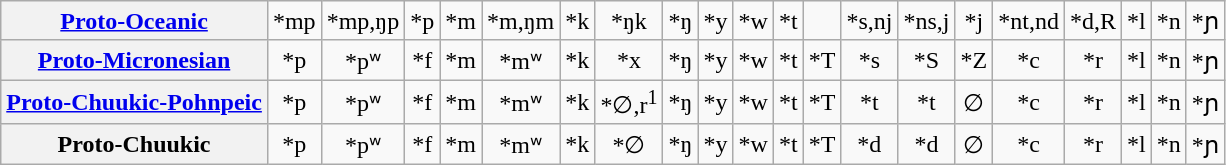<table class="wikitable" style=text-align:center>
<tr>
<th><a href='#'>Proto-Oceanic</a></th>
<td>*mp</td>
<td>*mp,ŋp</td>
<td>*p</td>
<td>*m</td>
<td>*m,ŋm</td>
<td>*k</td>
<td>*ŋk</td>
<td>*ŋ</td>
<td>*y</td>
<td>*w</td>
<td>*t</td>
<td></td>
<td>*s,nj</td>
<td>*ns,j</td>
<td>*j</td>
<td>*nt,nd</td>
<td>*d,R</td>
<td>*l</td>
<td>*n</td>
<td>*ɲ</td>
</tr>
<tr>
<th><a href='#'>Proto-Micronesian</a></th>
<td>*p</td>
<td>*pʷ</td>
<td>*f</td>
<td>*m</td>
<td>*mʷ</td>
<td>*k</td>
<td>*x</td>
<td>*ŋ</td>
<td>*y</td>
<td>*w</td>
<td>*t</td>
<td>*T</td>
<td>*s</td>
<td>*S</td>
<td>*Z</td>
<td>*c</td>
<td>*r</td>
<td>*l</td>
<td>*n</td>
<td>*ɲ</td>
</tr>
<tr>
<th><a href='#'>Proto-Chuukic-Pohnpeic</a></th>
<td>*p</td>
<td>*pʷ</td>
<td>*f</td>
<td>*m</td>
<td>*mʷ</td>
<td>*k</td>
<td>*∅,r<sup>1</sup></td>
<td>*ŋ</td>
<td>*y</td>
<td>*w</td>
<td>*t</td>
<td>*T</td>
<td>*t</td>
<td>*t</td>
<td>∅</td>
<td>*c</td>
<td>*r</td>
<td>*l</td>
<td>*n</td>
<td>*ɲ</td>
</tr>
<tr>
<th>Proto-Chuukic</th>
<td>*p</td>
<td>*pʷ</td>
<td>*f</td>
<td>*m</td>
<td>*mʷ</td>
<td>*k</td>
<td>*∅</td>
<td>*ŋ</td>
<td>*y</td>
<td>*w</td>
<td>*t</td>
<td>*T</td>
<td>*d</td>
<td>*d</td>
<td>∅</td>
<td>*c</td>
<td>*r</td>
<td>*l</td>
<td>*n</td>
<td>*ɲ</td>
</tr>
</table>
